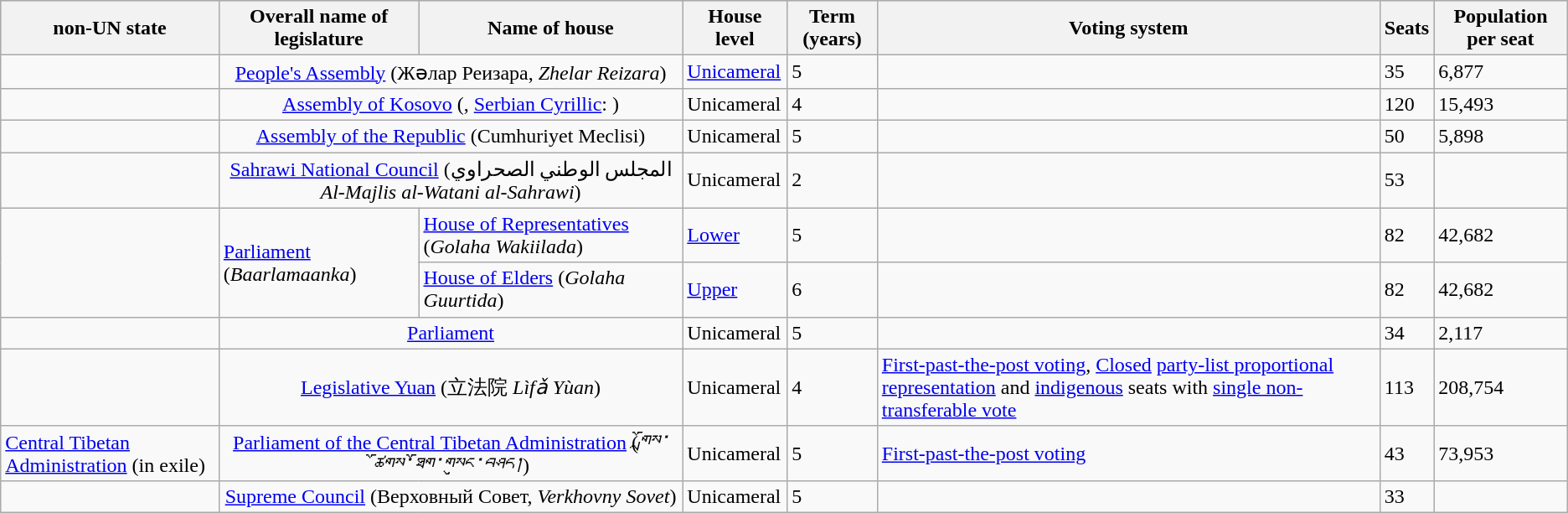<table class="wikitable sortable sticky-header">
<tr bgcolor="#cccccc">
<th>non-UN state</th>
<th>Overall name of legislature</th>
<th>Name of house</th>
<th>House level</th>
<th>Term (years)</th>
<th>Voting system</th>
<th>Seats</th>
<th>Population per seat</th>
</tr>
<tr>
<td></td>
<td colspan="2" align="center"><a href='#'>People's Assembly</a> (Жәлар Реизара, <em>Zhelar Reizara</em>)</td>
<td><a href='#'>Unicameral</a></td>
<td>5</td>
<td></td>
<td>35</td>
<td>6,877</td>
</tr>
<tr>
<td></td>
<td colspan="2" align="center"><a href='#'>Assembly of Kosovo</a> (, <a href='#'>Serbian Cyrillic</a>: )</td>
<td>Unicameral</td>
<td>4</td>
<td></td>
<td>120</td>
<td>15,493</td>
</tr>
<tr>
<td></td>
<td colspan="2" align="center"><a href='#'>Assembly of the Republic</a> (Cumhuriyet Meclisi)</td>
<td>Unicameral</td>
<td>5</td>
<td></td>
<td>50</td>
<td>5,898</td>
</tr>
<tr>
<td></td>
<td colspan="2" align="center"><a href='#'>Sahrawi National Council</a> (المجلس الوطني الصحراوي <em>Al-Majlis al-Watani al-Sahrawi</em>)</td>
<td>Unicameral</td>
<td>2</td>
<td></td>
<td>53</td>
<td></td>
</tr>
<tr>
<td rowspan=2></td>
<td rowspan=2><a href='#'>Parliament</a> (<em>Baarlamaanka</em>)</td>
<td><a href='#'>House of Representatives</a> (<em>Golaha Wakiilada</em>)</td>
<td><a href='#'>Lower</a></td>
<td>5</td>
<td></td>
<td>82</td>
<td>42,682</td>
</tr>
<tr>
<td><a href='#'>House of Elders</a> (<em>Golaha Guurtida</em>)</td>
<td><a href='#'>Upper</a></td>
<td>6</td>
<td></td>
<td>82</td>
<td>42,682</td>
</tr>
<tr>
<td></td>
<td colspan="2" align="center"><a href='#'>Parliament</a></td>
<td>Unicameral</td>
<td>5</td>
<td></td>
<td>34</td>
<td>2,117</td>
</tr>
<tr>
<td></td>
<td colspan="2" align="center"><a href='#'>Legislative Yuan</a> (立法院 <em>Lìfǎ Yùan</em>)</td>
<td>Unicameral</td>
<td>4</td>
<td><a href='#'>First-past-the-post voting</a>, <a href='#'>Closed</a> <a href='#'>party-list proportional representation</a> and <a href='#'>indigenous</a> seats with <a href='#'>single non-transferable vote</a></td>
<td>113</td>
<td>208,754</td>
</tr>
<tr>
<td> <a href='#'>Central Tibetan Administration</a> (in exile)</td>
<td colspan="2" align="center"><a href='#'>Parliament of the Central Tibetan Administration</a> (<em>གྲོས་ཚོགས་ཐོག་གསུང་བཤད།</em>)</td>
<td>Unicameral</td>
<td>5</td>
<td><a href='#'>First-past-the-post voting</a></td>
<td>43</td>
<td>73,953</td>
</tr>
<tr>
<td></td>
<td colspan="2" align="center"><a href='#'>Supreme Council</a> (Верховный Совет, <em>Verkhovny Sovet</em>)</td>
<td>Unicameral</td>
<td>5</td>
<td></td>
<td>33</td>
<td></td>
</tr>
</table>
